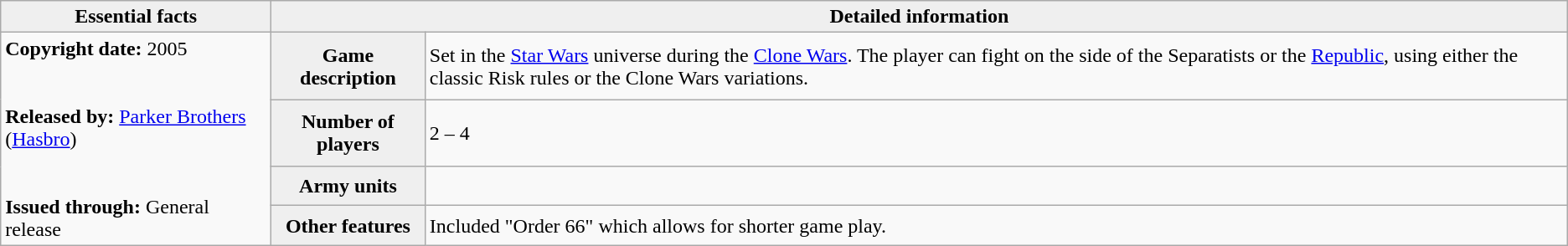<table class="wikitable">
<tr>
<th style="background:#efefef;">Essential facts</th>
<th style="background:#efefef;" colspan=2>Detailed information</th>
</tr>
<tr>
<td rowspan=4><strong>Copyright date:</strong> 2005<br><br><br> <strong>Released by:</strong> <a href='#'>Parker Brothers</a> (<a href='#'>Hasbro</a>) <br><br><br> <strong>Issued through:</strong> General release</td>
<th style="background:#efefef;">Game description</th>
<td>Set in the <a href='#'>Star Wars</a> universe during the <a href='#'>Clone Wars</a>. The player can fight on the side of the Separatists or the <a href='#'>Republic</a>, using either the classic Risk rules or the Clone Wars variations.</td>
</tr>
<tr>
<th style="background:#efefef;">Number of players</th>
<td>2 – 4</td>
</tr>
<tr>
<th style="background:#efefef;">Army units</th>
<td></td>
</tr>
<tr>
<th style="background:#efefef;">Other features</th>
<td>Included "Order 66" which allows for shorter game play.</td>
</tr>
</table>
